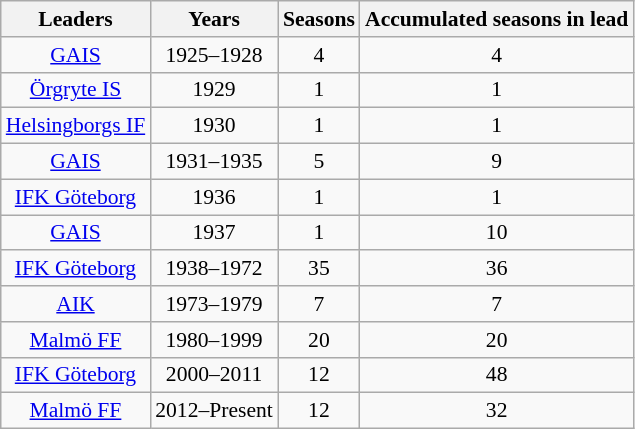<table class="wikitable sortable" style="font-size:90%;text-align: center;">
<tr>
<th>Leaders</th>
<th>Years</th>
<th>Seasons</th>
<th>Accumulated seasons in lead</th>
</tr>
<tr>
<td><a href='#'>GAIS</a></td>
<td>1925–1928</td>
<td>4</td>
<td>4</td>
</tr>
<tr>
<td><a href='#'>Örgryte IS</a></td>
<td>1929</td>
<td>1</td>
<td>1</td>
</tr>
<tr>
<td><a href='#'>Helsingborgs IF</a></td>
<td>1930</td>
<td>1</td>
<td>1</td>
</tr>
<tr>
<td><a href='#'>GAIS</a></td>
<td>1931–1935</td>
<td>5</td>
<td>9</td>
</tr>
<tr>
<td><a href='#'>IFK Göteborg</a></td>
<td>1936</td>
<td>1</td>
<td>1</td>
</tr>
<tr>
<td><a href='#'>GAIS</a></td>
<td>1937</td>
<td>1</td>
<td>10</td>
</tr>
<tr>
<td><a href='#'>IFK Göteborg</a></td>
<td>1938–1972</td>
<td>35</td>
<td>36</td>
</tr>
<tr>
<td><a href='#'>AIK</a></td>
<td>1973–1979</td>
<td>7</td>
<td>7</td>
</tr>
<tr>
<td><a href='#'>Malmö FF</a></td>
<td>1980–1999</td>
<td>20</td>
<td>20</td>
</tr>
<tr>
<td><a href='#'>IFK Göteborg</a></td>
<td>2000–2011</td>
<td>12</td>
<td>48</td>
</tr>
<tr>
<td><a href='#'>Malmö FF</a></td>
<td>2012–Present</td>
<td>12</td>
<td>32</td>
</tr>
</table>
